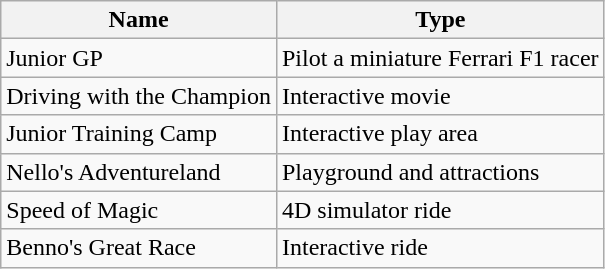<table class="wikitable">
<tr>
<th>Name</th>
<th>Type</th>
</tr>
<tr>
<td>Junior GP</td>
<td>Pilot a miniature Ferrari F1 racer</td>
</tr>
<tr>
<td>Driving with the Champion</td>
<td>Interactive movie</td>
</tr>
<tr>
<td>Junior Training Camp</td>
<td>Interactive play area</td>
</tr>
<tr>
<td>Nello's Adventureland</td>
<td>Playground and attractions</td>
</tr>
<tr>
<td>Speed of Magic</td>
<td>4D simulator ride</td>
</tr>
<tr>
<td>Benno's Great Race</td>
<td>Interactive ride</td>
</tr>
</table>
